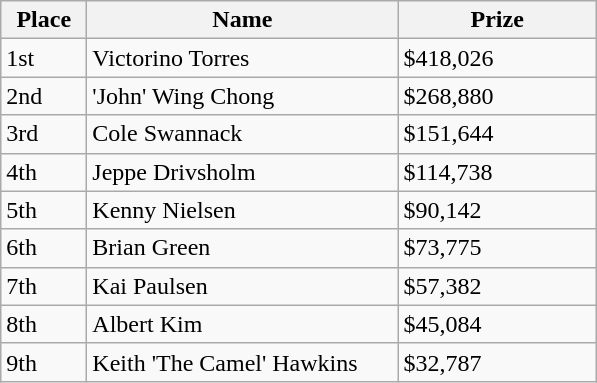<table class="wikitable">
<tr>
<th style="width:50px;">Place</th>
<th style="width:200px;">Name</th>
<th style="width:125px;">Prize</th>
</tr>
<tr>
<td>1st</td>
<td> Victorino Torres</td>
<td>$418,026</td>
</tr>
<tr>
<td>2nd</td>
<td> 'John' Wing Chong</td>
<td>$268,880</td>
</tr>
<tr>
<td>3rd</td>
<td> Cole Swannack</td>
<td>$151,644</td>
</tr>
<tr>
<td>4th</td>
<td> Jeppe Drivsholm</td>
<td>$114,738</td>
</tr>
<tr>
<td>5th</td>
<td> Kenny Nielsen</td>
<td>$90,142</td>
</tr>
<tr>
<td>6th</td>
<td> Brian Green</td>
<td>$73,775</td>
</tr>
<tr>
<td>7th</td>
<td> Kai Paulsen</td>
<td>$57,382</td>
</tr>
<tr>
<td>8th</td>
<td> Albert Kim</td>
<td>$45,084</td>
</tr>
<tr>
<td>9th</td>
<td> Keith 'The Camel' Hawkins</td>
<td>$32,787</td>
</tr>
</table>
